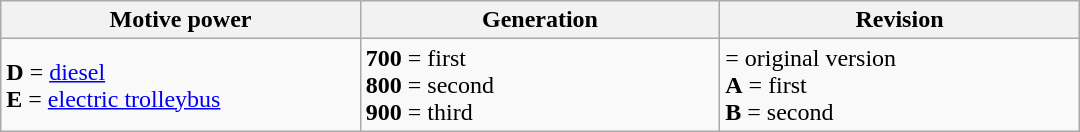<table class="wikitable" style="width:45em;margin:1em auto;">
<tr>
<th width=33%>Motive power</th>
<th width=33%>Generation</th>
<th width=33%>Revision</th>
</tr>
<tr>
<td><strong>D</strong> = <a href='#'>diesel</a><br><strong>E</strong> = <a href='#'>electric trolleybus</a></td>
<td><strong>700</strong> = first<br><strong>800</strong> = second<br><strong>900</strong> = third </td>
<td> = original version<br><strong>A</strong> = first<br><strong>B</strong> = second</td>
</tr>
</table>
